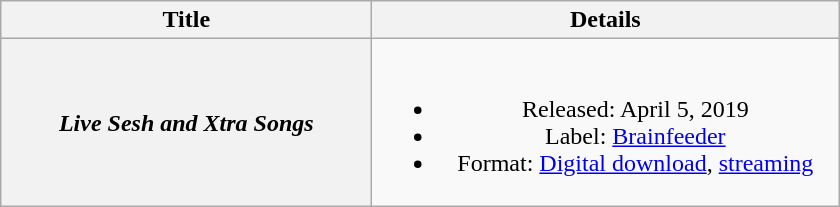<table class="wikitable plainrowheaders" style="text-align:center">
<tr>
<th scope="col" style="width:15em;">Title</th>
<th scope="col" style="width:19em;">Details</th>
</tr>
<tr>
<th scope="row"><em>Live Sesh and Xtra Songs</em></th>
<td><br><ul><li>Released: April 5, 2019</li><li>Label: <a href='#'>Brainfeeder</a></li><li>Format: <a href='#'>Digital download</a>, <a href='#'>streaming</a></li></ul></td>
</tr>
</table>
